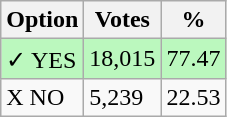<table class="wikitable">
<tr>
<th>Option</th>
<th>Votes</th>
<th>%</th>
</tr>
<tr>
<td style=background:#bbf8be>✓ YES</td>
<td style=background:#bbf8be>18,015</td>
<td style=background:#bbf8be>77.47</td>
</tr>
<tr>
<td>X NO</td>
<td>5,239</td>
<td>22.53</td>
</tr>
</table>
